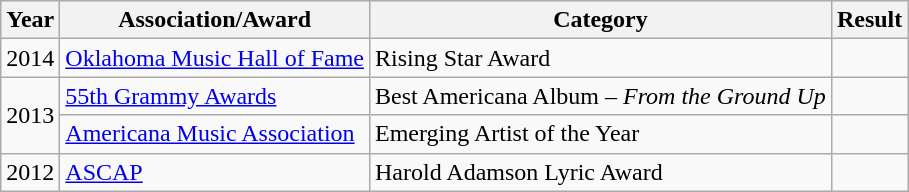<table class="wikitable">
<tr>
<th>Year</th>
<th>Association/Award</th>
<th>Category</th>
<th>Result</th>
</tr>
<tr>
<td rowspan="1">2014</td>
<td><a href='#'>Oklahoma Music Hall of Fame</a></td>
<td>Rising Star Award</td>
<td></td>
</tr>
<tr>
<td rowspan="2">2013</td>
<td rowspan="1"><a href='#'>55th Grammy Awards</a></td>
<td>Best Americana Album – <em>From the Ground Up</em></td>
<td></td>
</tr>
<tr>
<td rowspan="1"><a href='#'>Americana Music Association</a></td>
<td>Emerging Artist of the Year</td>
<td></td>
</tr>
<tr>
<td rowspan="1">2012</td>
<td><a href='#'>ASCAP</a></td>
<td>Harold Adamson Lyric Award</td>
<td></td>
</tr>
</table>
